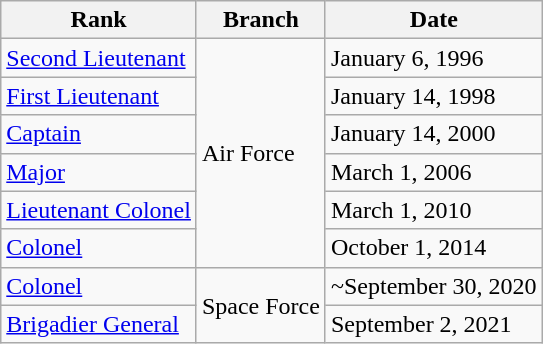<table class="wikitable">
<tr>
<th>Rank</th>
<th>Branch</th>
<th>Date</th>
</tr>
<tr>
<td> <a href='#'>Second Lieutenant</a></td>
<td rowspan=6>Air Force</td>
<td>January 6, 1996</td>
</tr>
<tr>
<td> <a href='#'>First Lieutenant</a></td>
<td>January 14, 1998</td>
</tr>
<tr>
<td> <a href='#'>Captain</a></td>
<td>January 14, 2000</td>
</tr>
<tr>
<td> <a href='#'>Major</a></td>
<td>March 1, 2006</td>
</tr>
<tr>
<td> <a href='#'>Lieutenant Colonel</a></td>
<td>March 1, 2010</td>
</tr>
<tr>
<td> <a href='#'>Colonel</a></td>
<td>October 1, 2014</td>
</tr>
<tr>
<td> <a href='#'>Colonel</a></td>
<td rowspan=2>Space Force</td>
<td>~September 30, 2020</td>
</tr>
<tr>
<td> <a href='#'>Brigadier General</a></td>
<td>September 2, 2021</td>
</tr>
</table>
